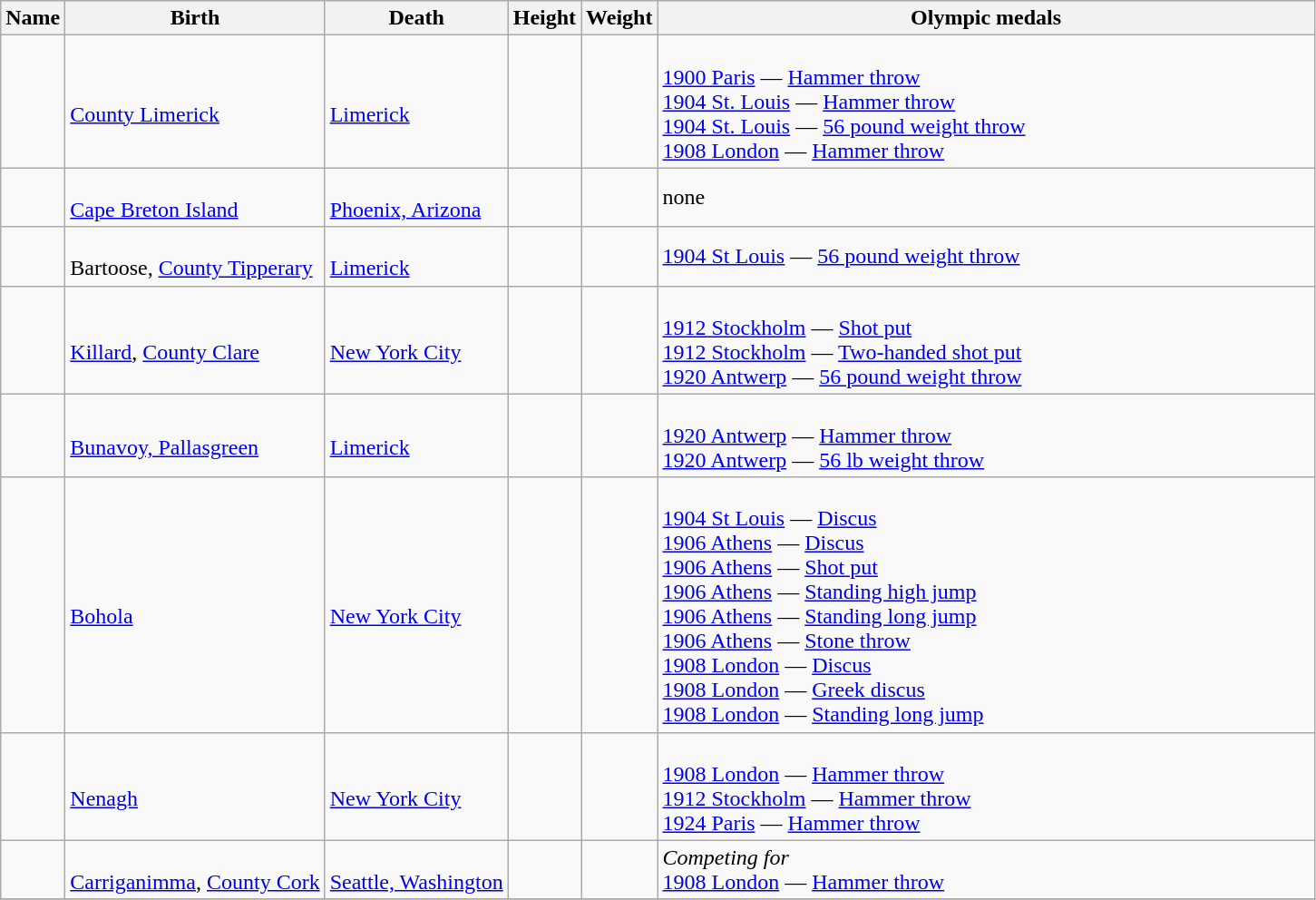<table class="wikitable sortable">
<tr>
<th>Name</th>
<th>Birth</th>
<th>Death</th>
<th>Height</th>
<th>Weight</th>
<th width=50%>Olympic medals</th>
</tr>
<tr>
<td rowspan="1"></td>
<td rowspan="1"> <br><a href='#'>County Limerick</a></td>
<td rowspan="1"><br><a href='#'>Limerick</a></td>
<td rowspan="1"></td>
<td></td>
<td><br> <a href='#'>1900 Paris</a> — <a href='#'>Hammer throw</a> <br>
 <a href='#'>1904 St. Louis</a> — <a href='#'>Hammer throw</a><br> <a href='#'>1904 St. Louis</a> — <a href='#'>56 pound weight throw</a>
<br>
 <a href='#'>1908 London</a> — <a href='#'>Hammer throw</a></td>
</tr>
<tr>
<td rowspan="1"></td>
<td rowspan="1"> <br><a href='#'>Cape Breton Island</a></td>
<td rowspan="1"><br><a href='#'>Phoenix, Arizona</a></td>
<td rowspan="1"></td>
<td rowspan="1"></td>
<td>none</td>
</tr>
<tr>
<td rowspan="1"></td>
<td rowspan="1"> <br>Bartoose, <a href='#'>County Tipperary</a></td>
<td rowspan="1"><br><a href='#'>Limerick</a></td>
<td rowspan="1"></td>
<td rowspan="1"></td>
<td> <a href='#'>1904 St Louis</a> — <a href='#'>56 pound weight throw</a></td>
</tr>
<tr>
<td></td>
<td> <br><a href='#'>Killard</a>, <a href='#'>County Clare</a></td>
<td><br><a href='#'>New York City</a></td>
<td></td>
<td></td>
<td><br> <a href='#'>1912 Stockholm</a> — <a href='#'>Shot put</a><br>
 <a href='#'>1912 Stockholm</a> — <a href='#'>Two-handed shot put</a>  <br> <a href='#'>1920 Antwerp</a> — <a href='#'>56 pound weight throw</a></td>
</tr>
<tr>
<td></td>
<td> <br><a href='#'>Bunavoy, Pallasgreen</a></td>
<td><br><a href='#'>Limerick</a></td>
<td></td>
<td></td>
<td><br> <a href='#'>1920 Antwerp</a> — <a href='#'>Hammer throw</a> <br>
 <a href='#'>1920 Antwerp</a> — <a href='#'>56 lb weight throw</a></td>
</tr>
<tr>
<td></td>
<td> <br><a href='#'>Bohola</a></td>
<td><br><a href='#'>New York City</a></td>
<td></td>
<td></td>
<td><br> <a href='#'>1904 St Louis</a> — <a href='#'>Discus</a>  <br>
 <a href='#'>1906 Athens</a> — <a href='#'>Discus</a> <br>
 <a href='#'>1906 Athens</a> — <a href='#'>Shot put</a> <br>
 <a href='#'>1906 Athens</a> — <a href='#'>Standing high jump</a> <br>
 <a href='#'>1906 Athens</a> — <a href='#'>Standing long jump</a> <br>
 <a href='#'>1906 Athens</a> — <a href='#'>Stone throw</a> <br>
 <a href='#'>1908 London</a> — <a href='#'>Discus</a>  <br>
 <a href='#'>1908 London</a> — <a href='#'>Greek discus</a>  <br>
 <a href='#'>1908 London</a> — <a href='#'>Standing long jump</a></td>
</tr>
<tr>
<td></td>
<td> <br><a href='#'>Nenagh</a></td>
<td><br><a href='#'>New York City</a></td>
<td></td>
<td></td>
<td><br> <a href='#'>1908 London</a> — <a href='#'>Hammer throw</a> <br>
 <a href='#'>1912 Stockholm</a> — <a href='#'>Hammer throw</a> <br>
 <a href='#'>1924 Paris</a> — <a href='#'>Hammer throw</a></td>
</tr>
<tr>
<td></td>
<td> <br><a href='#'>Carriganimma</a>, <a href='#'>County Cork</a></td>
<td><br><a href='#'>Seattle, Washington</a></td>
<td></td>
<td></td>
<td><em>Competing for </em><br> <a href='#'>1908 London</a> — <a href='#'>Hammer throw</a></td>
</tr>
<tr>
</tr>
</table>
